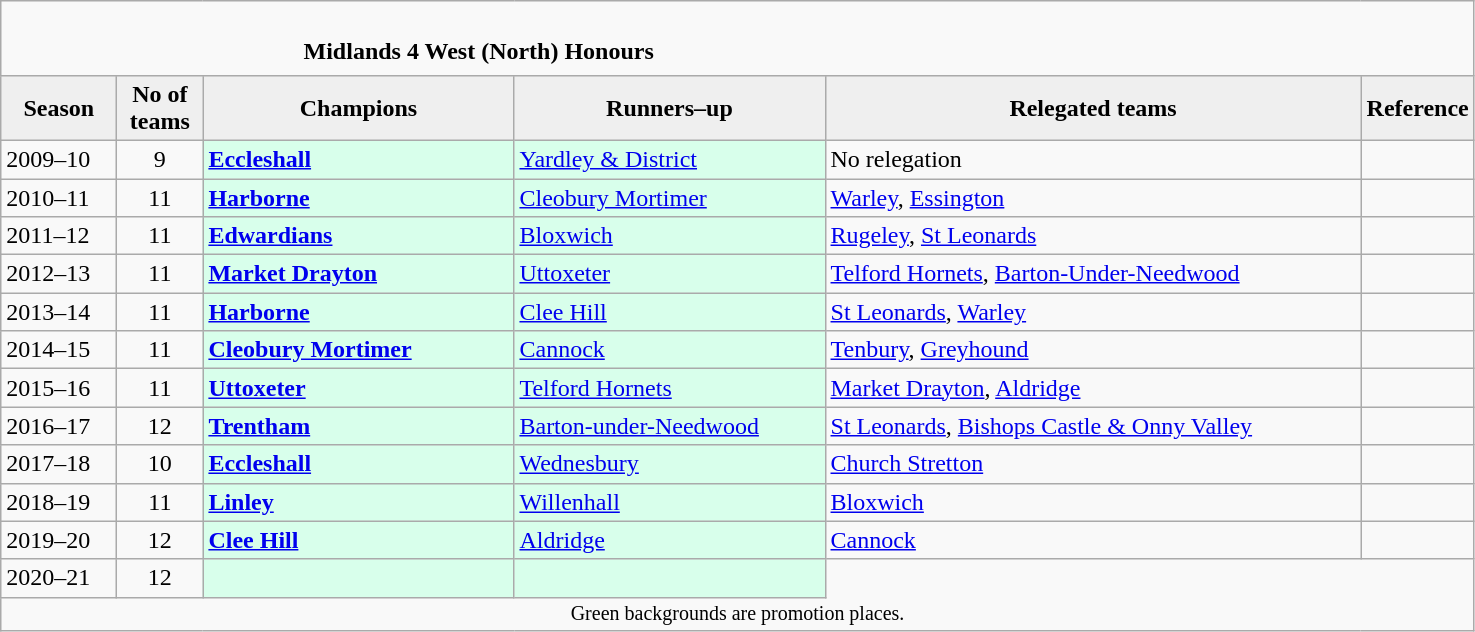<table class="wikitable" style="text-align: left;">
<tr>
<td colspan="11" cellpadding="0" cellspacing="0"><br><table border="0" style="width:100%;" cellpadding="0" cellspacing="0">
<tr>
<td style="width:20%; border:0;"></td>
<td style="border:0;"><strong>Midlands 4 West (North) Honours</strong></td>
<td style="width:20%; border:0;"></td>
</tr>
</table>
</td>
</tr>
<tr>
<th style="background:#efefef; width:70px;">Season</th>
<th style="background:#efefef; width:50px;">No of teams</th>
<th style="background:#efefef; width:200px;">Champions</th>
<th style="background:#efefef; width:200px;">Runners–up</th>
<th style="background:#efefef; width:350px;">Relegated teams</th>
<th style="background:#efefef; width:50px;">Reference</th>
</tr>
<tr align=left>
<td>2009–10</td>
<td style="text-align: center;">9</td>
<td style="background:#d8ffeb;"><strong><a href='#'>Eccleshall</a></strong></td>
<td style="background:#d8ffeb;"><a href='#'>Yardley & District</a></td>
<td>No relegation</td>
<td></td>
</tr>
<tr>
<td>2010–11</td>
<td style="text-align: center;">11</td>
<td style="background:#d8ffeb;"><strong><a href='#'>Harborne</a></strong></td>
<td style="background:#d8ffeb;"><a href='#'>Cleobury Mortimer</a></td>
<td><a href='#'>Warley</a>, <a href='#'>Essington</a></td>
<td></td>
</tr>
<tr>
<td>2011–12</td>
<td style="text-align: center;">11</td>
<td style="background:#d8ffeb;"><strong><a href='#'>Edwardians</a></strong></td>
<td style="background:#d8ffeb;"><a href='#'>Bloxwich</a></td>
<td><a href='#'>Rugeley</a>, <a href='#'>St Leonards</a></td>
<td></td>
</tr>
<tr>
<td>2012–13</td>
<td style="text-align: center;">11</td>
<td style="background:#d8ffeb;"><strong><a href='#'>Market Drayton</a></strong></td>
<td style="background:#d8ffeb;"><a href='#'>Uttoxeter</a></td>
<td><a href='#'>Telford Hornets</a>, <a href='#'>Barton-Under-Needwood</a></td>
<td></td>
</tr>
<tr>
<td>2013–14</td>
<td style="text-align: center;">11</td>
<td style="background:#d8ffeb;"><strong><a href='#'>Harborne</a></strong></td>
<td style="background:#d8ffeb;"><a href='#'>Clee Hill</a></td>
<td><a href='#'>St Leonards</a>, <a href='#'>Warley</a></td>
<td></td>
</tr>
<tr>
<td>2014–15</td>
<td style="text-align: center;">11</td>
<td style="background:#d8ffeb;"><strong><a href='#'>Cleobury Mortimer</a></strong></td>
<td style="background:#d8ffeb;"><a href='#'>Cannock</a></td>
<td><a href='#'>Tenbury</a>, <a href='#'>Greyhound</a></td>
<td></td>
</tr>
<tr>
<td>2015–16</td>
<td style="text-align: center;">11</td>
<td style="background:#d8ffeb;"><strong><a href='#'>Uttoxeter</a></strong></td>
<td style="background:#d8ffeb;"><a href='#'>Telford Hornets</a></td>
<td><a href='#'>Market Drayton</a>, <a href='#'>Aldridge</a></td>
<td></td>
</tr>
<tr>
<td>2016–17</td>
<td style="text-align: center;">12</td>
<td style="background:#d8ffeb;"><strong><a href='#'>Trentham</a></strong></td>
<td style="background:#d8ffeb;"><a href='#'>Barton-under-Needwood</a></td>
<td><a href='#'>St Leonards</a>, <a href='#'>Bishops Castle & Onny Valley</a></td>
<td></td>
</tr>
<tr>
<td>2017–18</td>
<td style="text-align: center;">10</td>
<td style="background:#d8ffeb;"><strong><a href='#'>Eccleshall</a></strong></td>
<td style="background:#d8ffeb;"><a href='#'>Wednesbury</a></td>
<td><a href='#'>Church Stretton</a> </td>
<td></td>
</tr>
<tr>
<td>2018–19</td>
<td style="text-align: center;">11</td>
<td style="background:#d8ffeb;"><strong><a href='#'>Linley</a></strong></td>
<td style="background:#d8ffeb;"><a href='#'>Willenhall</a></td>
<td><a href='#'>Bloxwich</a></td>
<td></td>
</tr>
<tr>
<td>2019–20</td>
<td style="text-align: center;">12</td>
<td style="background:#d8ffeb;"><strong><a href='#'>Clee Hill</a></strong></td>
<td style="background:#d8ffeb;"><a href='#'>Aldridge</a></td>
<td><a href='#'>Cannock</a></td>
<td></td>
</tr>
<tr>
<td>2020–21</td>
<td style="text-align: center;">12</td>
<td style="background:#d8ffeb;"></td>
<td style="background:#d8ffeb;"></td>
</tr>
<tr>
<td colspan="15"  style="border:0; font-size:smaller; text-align:center;">Green backgrounds are promotion places.</td>
</tr>
</table>
